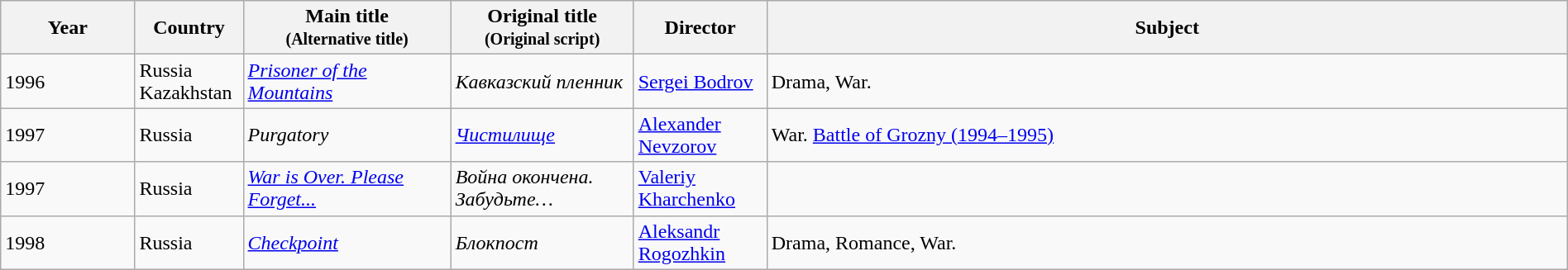<table class="wikitable sortable" style="width:100%;">
<tr>
<th>Year</th>
<th width= 80>Country</th>
<th class="unsortable" style="width:160px;">Main title<br><small>(Alternative title)</small></th>
<th class="unsortable" style="width:140px;">Original title<br><small>(Original script)</small></th>
<th width=100>Director</th>
<th class="unsortable">Subject</th>
</tr>
<tr>
<td>1996</td>
<td>Russia<br>Kazakhstan</td>
<td><em><a href='#'>Prisoner of the Mountains</a></em></td>
<td><em>Кавказский пленник</em></td>
<td><a href='#'>Sergei Bodrov</a></td>
<td>Drama, War.</td>
</tr>
<tr>
<td>1997</td>
<td>Russia</td>
<td><em>Purgatory</em></td>
<td><em><a href='#'>Чистилище</a></em></td>
<td><a href='#'>Alexander Nevzorov</a></td>
<td>War. <a href='#'>Battle of Grozny (1994–1995)</a></td>
</tr>
<tr>
<td>1997</td>
<td>Russia</td>
<td><em><a href='#'>War is Over. Please Forget...</a></em></td>
<td><em>Война окончена. Забудьте…</em></td>
<td><a href='#'>Valeriy Kharchenko</a></td>
<td></td>
</tr>
<tr>
<td>1998</td>
<td>Russia</td>
<td><em><a href='#'>Checkpoint</a></em></td>
<td><em>Блокпост</em></td>
<td><a href='#'>Aleksandr Rogozhkin</a></td>
<td>Drama, Romance, War.</td>
</tr>
</table>
